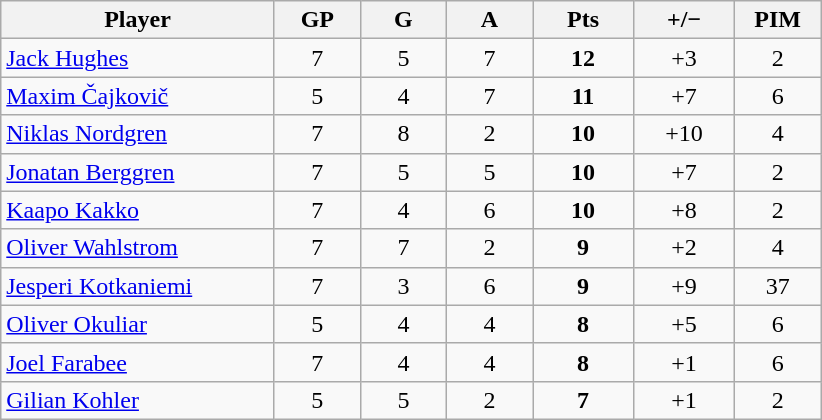<table class="wikitable sortable" style="text-align:center;">
<tr>
<th width="175px">Player</th>
<th width="50px">GP</th>
<th width="50px">G</th>
<th width="50px">A</th>
<th width="60px">Pts</th>
<th width="60px">+/−</th>
<th width="50px">PIM</th>
</tr>
<tr>
<td style="text-align:left;"> <a href='#'>Jack Hughes</a></td>
<td>7</td>
<td>5</td>
<td>7</td>
<td><strong>12</strong></td>
<td>+3</td>
<td>2</td>
</tr>
<tr>
<td style="text-align:left;"> <a href='#'>Maxim Čajkovič</a></td>
<td>5</td>
<td>4</td>
<td>7</td>
<td><strong>11</strong></td>
<td>+7</td>
<td>6</td>
</tr>
<tr>
<td style="text-align:left;"> <a href='#'>Niklas Nordgren</a></td>
<td>7</td>
<td>8</td>
<td>2</td>
<td><strong>10</strong></td>
<td>+10</td>
<td>4</td>
</tr>
<tr>
<td style="text-align:left;"> <a href='#'>Jonatan Berggren</a></td>
<td>7</td>
<td>5</td>
<td>5</td>
<td><strong>10</strong></td>
<td>+7</td>
<td>2</td>
</tr>
<tr>
<td style="text-align:left;"> <a href='#'>Kaapo Kakko</a></td>
<td>7</td>
<td>4</td>
<td>6</td>
<td><strong>10</strong></td>
<td>+8</td>
<td>2</td>
</tr>
<tr>
<td style="text-align:left;"> <a href='#'>Oliver Wahlstrom</a></td>
<td>7</td>
<td>7</td>
<td>2</td>
<td><strong>9</strong></td>
<td>+2</td>
<td>4</td>
</tr>
<tr>
<td style="text-align:left;"> <a href='#'>Jesperi Kotkaniemi</a></td>
<td>7</td>
<td>3</td>
<td>6</td>
<td><strong>9</strong></td>
<td>+9</td>
<td>37</td>
</tr>
<tr>
<td style="text-align:left;"> <a href='#'>Oliver Okuliar</a></td>
<td>5</td>
<td>4</td>
<td>4</td>
<td><strong>8</strong></td>
<td>+5</td>
<td>6</td>
</tr>
<tr>
<td style="text-align:left;"> <a href='#'>Joel Farabee</a></td>
<td>7</td>
<td>4</td>
<td>4</td>
<td><strong>8</strong></td>
<td>+1</td>
<td>6</td>
</tr>
<tr>
<td style="text-align:left;"> <a href='#'>Gilian Kohler</a></td>
<td>5</td>
<td>5</td>
<td>2</td>
<td><strong>7</strong></td>
<td>+1</td>
<td>2</td>
</tr>
</table>
